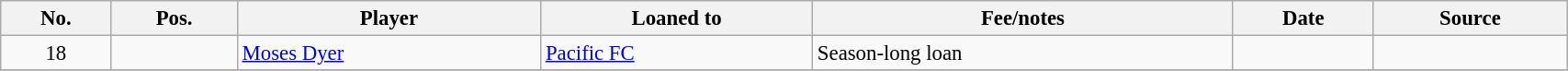<table class="wikitable sortable" style="width:90%; text-align:center; font-size:95%; text-align:left;">
<tr>
<th>No.</th>
<th>Pos.</th>
<th>Player</th>
<th>Loaned to</th>
<th>Fee/notes</th>
<th>Date</th>
<th>Source</th>
</tr>
<tr>
<td align=center>18</td>
<td align=center></td>
<td align=Dyer, Moses> <a href='#'>Moses Dyer</a></td>
<td> <a href='#'>Pacific FC</a></td>
<td>Season-long loan</td>
<td></td>
<td></td>
</tr>
<tr>
</tr>
</table>
